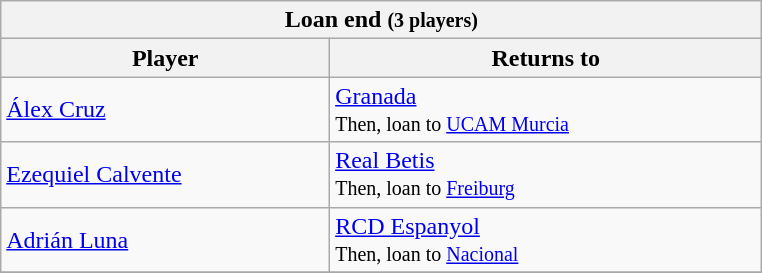<table class="wikitable collapsible collapsed">
<tr>
<th colspan="2" width="500"> <strong>Loan end</strong> <small>(3 players)</small></th>
</tr>
<tr>
<th>Player</th>
<th>Returns to</th>
</tr>
<tr>
<td> <a href='#'>Álex Cruz</a></td>
<td> <a href='#'>Granada</a><br><small>Then, loan to  <a href='#'>UCAM Murcia</a></small></td>
</tr>
<tr>
<td> <a href='#'>Ezequiel Calvente</a></td>
<td> <a href='#'>Real Betis</a><br><small>Then, loan to  <a href='#'>Freiburg</a></small></td>
</tr>
<tr>
<td> <a href='#'>Adrián Luna</a></td>
<td> <a href='#'>RCD Espanyol</a><br><small>Then, loan to  <a href='#'>Nacional</a></small></td>
</tr>
<tr>
</tr>
</table>
